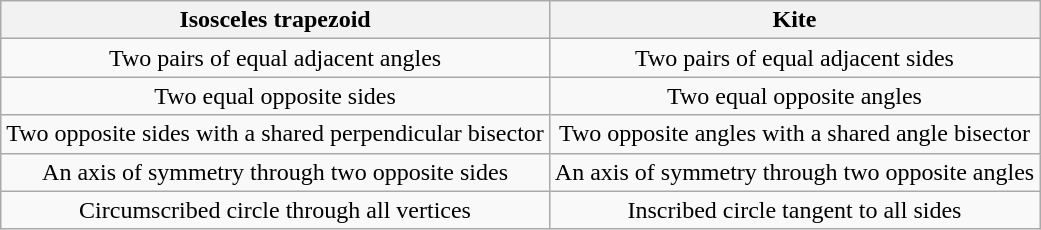<table class=wikitable style="text-align: center;">
<tr>
<th scope="col">Isosceles trapezoid</th>
<th scope="col">Kite</th>
</tr>
<tr>
<td>Two pairs of equal adjacent angles</td>
<td>Two pairs of equal adjacent sides</td>
</tr>
<tr>
<td>Two equal opposite sides</td>
<td>Two equal opposite angles</td>
</tr>
<tr>
<td>Two opposite sides with a shared perpendicular bisector</td>
<td>Two opposite angles with a shared angle bisector</td>
</tr>
<tr>
<td>An axis of symmetry through two opposite sides</td>
<td>An axis of symmetry through two opposite angles</td>
</tr>
<tr>
<td>Circumscribed circle through all vertices</td>
<td>Inscribed circle tangent to all sides</td>
</tr>
</table>
